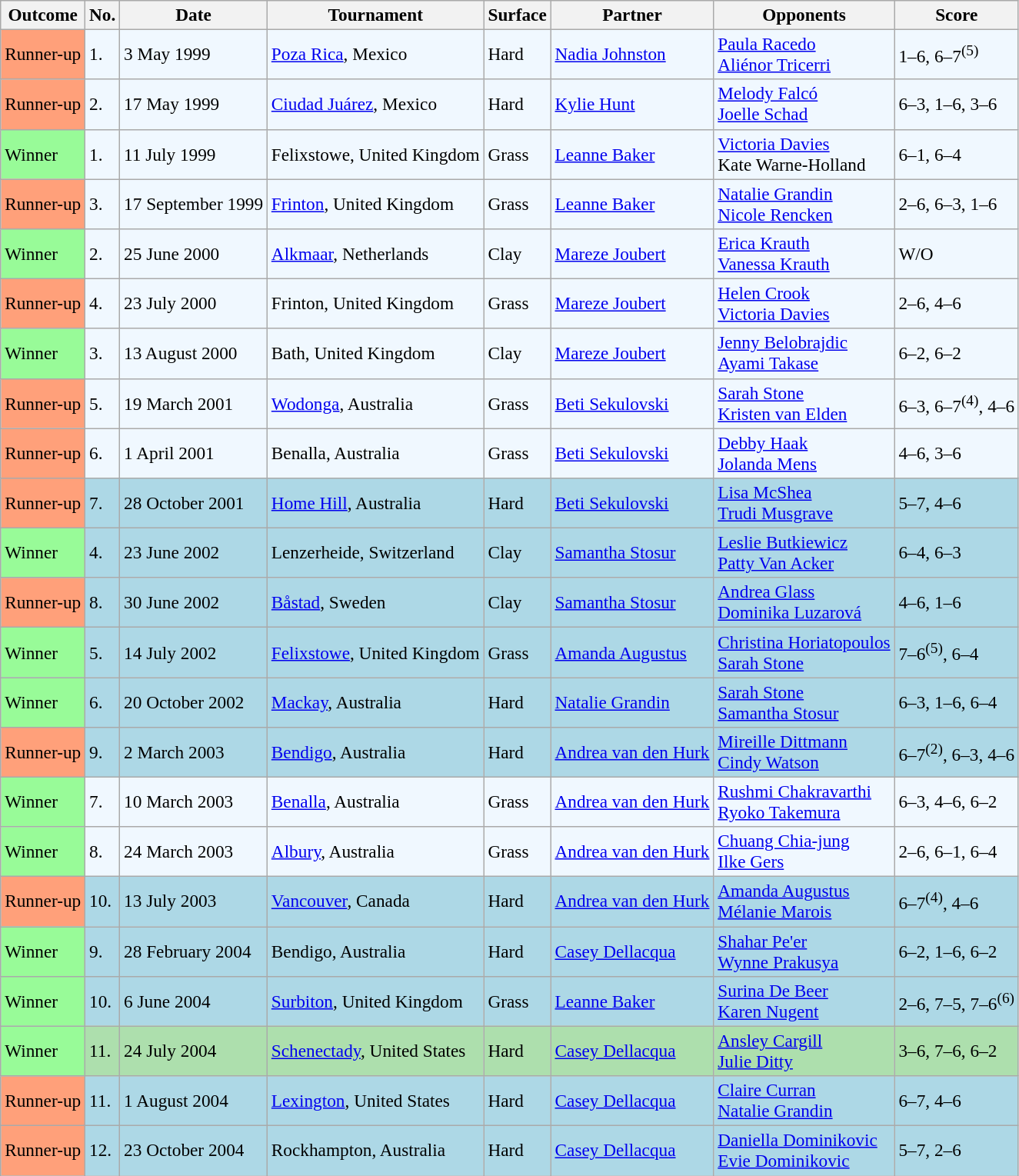<table class="sortable wikitable" style=font-size:97%>
<tr>
<th>Outcome</th>
<th>No.</th>
<th>Date</th>
<th>Tournament</th>
<th>Surface</th>
<th>Partner</th>
<th>Opponents</th>
<th>Score</th>
</tr>
<tr style="background:#f0f8ff;">
<td style="background:#ffa07a;">Runner-up</td>
<td>1.</td>
<td>3 May 1999</td>
<td><a href='#'>Poza Rica</a>, Mexico</td>
<td>Hard</td>
<td> <a href='#'>Nadia Johnston</a></td>
<td> <a href='#'>Paula Racedo</a> <br>  <a href='#'>Aliénor Tricerri</a></td>
<td>1–6, 6–7<sup>(5)</sup></td>
</tr>
<tr bgcolor=#f0f8ff>
<td style="background:#ffa07a;">Runner-up</td>
<td>2.</td>
<td>17 May 1999</td>
<td><a href='#'>Ciudad Juárez</a>, Mexico</td>
<td>Hard</td>
<td> <a href='#'>Kylie Hunt</a></td>
<td> <a href='#'>Melody Falcó</a> <br> <a href='#'>Joelle Schad</a></td>
<td>6–3, 1–6, 3–6</td>
</tr>
<tr bgcolor="#f0f8ff">
<td bgcolor="98FB98">Winner</td>
<td>1.</td>
<td>11 July 1999</td>
<td>Felixstowe, United Kingdom</td>
<td>Grass</td>
<td> <a href='#'>Leanne Baker</a></td>
<td> <a href='#'>Victoria Davies</a> <br>  Kate Warne-Holland</td>
<td>6–1, 6–4</td>
</tr>
<tr bgcolor="#f0f8ff">
<td bgcolor="FFA07A">Runner-up</td>
<td>3.</td>
<td>17 September 1999</td>
<td><a href='#'>Frinton</a>, United Kingdom</td>
<td>Grass</td>
<td> <a href='#'>Leanne Baker</a></td>
<td> <a href='#'>Natalie Grandin</a> <br>  <a href='#'>Nicole Rencken</a></td>
<td>2–6, 6–3, 1–6</td>
</tr>
<tr style="background:#f0f8ff;">
<td style="background:#98fb98;">Winner</td>
<td>2.</td>
<td>25 June 2000</td>
<td><a href='#'>Alkmaar</a>, Netherlands</td>
<td>Clay</td>
<td> <a href='#'>Mareze Joubert</a></td>
<td> <a href='#'>Erica Krauth</a> <br>  <a href='#'>Vanessa Krauth</a></td>
<td>W/O</td>
</tr>
<tr style="background:#f0f8ff;">
<td style="background:#ffa07a;">Runner-up</td>
<td>4.</td>
<td>23 July 2000</td>
<td>Frinton, United Kingdom</td>
<td>Grass</td>
<td> <a href='#'>Mareze Joubert</a></td>
<td> <a href='#'>Helen Crook</a> <br>  <a href='#'>Victoria Davies</a></td>
<td>2–6, 4–6</td>
</tr>
<tr style="background:#f0f8ff;">
<td style="background:#98fb98;">Winner</td>
<td>3.</td>
<td>13 August 2000</td>
<td>Bath, United Kingdom</td>
<td>Clay</td>
<td> <a href='#'>Mareze Joubert</a></td>
<td> <a href='#'>Jenny Belobrajdic</a> <br>  <a href='#'>Ayami Takase</a></td>
<td>6–2, 6–2</td>
</tr>
<tr bgcolor="#f0f8ff">
<td bgcolor="FFA07A">Runner-up</td>
<td>5.</td>
<td>19 March 2001</td>
<td><a href='#'>Wodonga</a>, Australia</td>
<td>Grass</td>
<td> <a href='#'>Beti Sekulovski</a></td>
<td> <a href='#'>Sarah Stone</a> <br>  <a href='#'>Kristen van Elden</a></td>
<td>6–3, 6–7<sup>(4)</sup>, 4–6</td>
</tr>
<tr bgcolor=#f0f8ff>
<td bgcolor="FFA07A">Runner-up</td>
<td>6.</td>
<td>1 April 2001</td>
<td>Benalla, Australia</td>
<td>Grass</td>
<td> <a href='#'>Beti Sekulovski</a></td>
<td> <a href='#'>Debby Haak</a> <br>  <a href='#'>Jolanda Mens</a></td>
<td>4–6, 3–6</td>
</tr>
<tr style="background:lightblue;">
<td bgcolor=FFA07A>Runner-up</td>
<td>7.</td>
<td>28 October 2001</td>
<td><a href='#'>Home Hill</a>, Australia</td>
<td>Hard</td>
<td> <a href='#'>Beti Sekulovski</a></td>
<td> <a href='#'>Lisa McShea</a> <br>  <a href='#'>Trudi Musgrave</a></td>
<td>5–7, 4–6</td>
</tr>
<tr style="background:lightblue;">
<td style="background:#98fb98;">Winner</td>
<td>4.</td>
<td>23 June 2002</td>
<td>Lenzerheide, Switzerland</td>
<td>Clay</td>
<td> <a href='#'>Samantha Stosur</a></td>
<td> <a href='#'>Leslie Butkiewicz</a><br> <a href='#'>Patty Van Acker</a></td>
<td>6–4, 6–3</td>
</tr>
<tr style="background:lightblue;">
<td bgcolor=FFA07A>Runner-up</td>
<td>8.</td>
<td>30 June 2002</td>
<td><a href='#'>Båstad</a>, Sweden</td>
<td>Clay</td>
<td> <a href='#'>Samantha Stosur</a></td>
<td> <a href='#'>Andrea Glass</a><br> <a href='#'>Dominika Luzarová</a></td>
<td>4–6, 1–6</td>
</tr>
<tr bgcolor=lightblue>
<td style="background:#98fb98;">Winner</td>
<td>5.</td>
<td>14 July 2002</td>
<td><a href='#'>Felixstowe</a>, United Kingdom</td>
<td>Grass</td>
<td> <a href='#'>Amanda Augustus</a></td>
<td> <a href='#'>Christina Horiatopoulos</a><br>  <a href='#'>Sarah Stone</a></td>
<td>7–6<sup>(5)</sup>, 6–4</td>
</tr>
<tr style="background:lightblue;">
<td style="background:#98fb98;">Winner</td>
<td>6.</td>
<td>20 October 2002</td>
<td><a href='#'>Mackay</a>, Australia</td>
<td>Hard</td>
<td> <a href='#'>Natalie Grandin</a></td>
<td> <a href='#'>Sarah Stone</a> <br>  <a href='#'>Samantha Stosur</a></td>
<td>6–3, 1–6, 6–4</td>
</tr>
<tr style="background:lightblue;">
<td style="background:#ffa07a;">Runner-up</td>
<td>9.</td>
<td>2 March 2003</td>
<td><a href='#'>Bendigo</a>, Australia</td>
<td>Hard</td>
<td> <a href='#'>Andrea van den Hurk</a></td>
<td> <a href='#'>Mireille Dittmann</a> <br>  <a href='#'>Cindy Watson</a></td>
<td>6–7<sup>(2)</sup>, 6–3, 4–6</td>
</tr>
<tr bgcolor=#f0f8ff>
<td style="background:#98fb98;">Winner</td>
<td>7.</td>
<td>10 March 2003</td>
<td><a href='#'>Benalla</a>, Australia</td>
<td>Grass</td>
<td> <a href='#'>Andrea van den Hurk</a></td>
<td> <a href='#'>Rushmi Chakravarthi</a> <br>  <a href='#'>Ryoko Takemura</a></td>
<td>6–3, 4–6, 6–2</td>
</tr>
<tr style="background:#f0f8ff;">
<td style="background:#98fb98;">Winner</td>
<td>8.</td>
<td>24 March 2003</td>
<td><a href='#'>Albury</a>, Australia</td>
<td>Grass</td>
<td> <a href='#'>Andrea van den Hurk</a></td>
<td> <a href='#'>Chuang Chia-jung</a> <br>  <a href='#'>Ilke Gers</a></td>
<td>2–6, 6–1, 6–4</td>
</tr>
<tr style="background:lightblue;">
<td style="background:#ffa07a;">Runner-up</td>
<td>10.</td>
<td>13 July 2003</td>
<td><a href='#'>Vancouver</a>, Canada</td>
<td>Hard</td>
<td> <a href='#'>Andrea van den Hurk</a></td>
<td> <a href='#'>Amanda Augustus</a> <br>  <a href='#'>Mélanie Marois</a></td>
<td>6–7<sup>(4)</sup>, 4–6</td>
</tr>
<tr bgcolor=lightblue>
<td bgcolor=98FB98>Winner</td>
<td>9.</td>
<td>28 February 2004</td>
<td>Bendigo, Australia</td>
<td>Hard</td>
<td> <a href='#'>Casey Dellacqua</a></td>
<td> <a href='#'>Shahar Pe'er</a> <br>  <a href='#'>Wynne Prakusya</a></td>
<td>6–2, 1–6, 6–2</td>
</tr>
<tr bgcolor="lightblue">
<td bgcolor="98FB98">Winner</td>
<td>10.</td>
<td>6 June 2004</td>
<td><a href='#'>Surbiton</a>, United Kingdom</td>
<td>Grass</td>
<td> <a href='#'>Leanne Baker</a></td>
<td> <a href='#'>Surina De Beer</a> <br>  <a href='#'>Karen Nugent</a></td>
<td>2–6, 7–5, 7–6<sup>(6)</sup></td>
</tr>
<tr bgcolor=#addfad>
<td bgcolor=98FB98>Winner</td>
<td>11.</td>
<td>24 July 2004</td>
<td><a href='#'>Schenectady</a>, United States</td>
<td>Hard</td>
<td> <a href='#'>Casey Dellacqua</a></td>
<td> <a href='#'>Ansley Cargill</a> <br>  <a href='#'>Julie Ditty</a></td>
<td>3–6, 7–6, 6–2</td>
</tr>
<tr bgcolor=lightblue>
<td bgcolor=FFA07A>Runner-up</td>
<td>11.</td>
<td>1 August 2004</td>
<td><a href='#'>Lexington</a>, United States</td>
<td>Hard</td>
<td> <a href='#'>Casey Dellacqua</a></td>
<td> <a href='#'>Claire Curran</a> <br>  <a href='#'>Natalie Grandin</a></td>
<td>6–7, 4–6</td>
</tr>
<tr bgcolor=lightblue>
<td bgcolor=FFA07A>Runner-up</td>
<td>12.</td>
<td>23 October 2004</td>
<td>Rockhampton, Australia</td>
<td>Hard</td>
<td> <a href='#'>Casey Dellacqua</a></td>
<td> <a href='#'>Daniella Dominikovic</a> <br>  <a href='#'>Evie Dominikovic</a></td>
<td>5–7, 2–6</td>
</tr>
</table>
